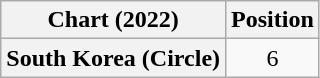<table class="wikitable plainrowheaders" style="text-align:center">
<tr>
<th scope="col">Chart (2022)</th>
<th scope="col">Position</th>
</tr>
<tr>
<th scope="row">South Korea (Circle)</th>
<td>6</td>
</tr>
</table>
